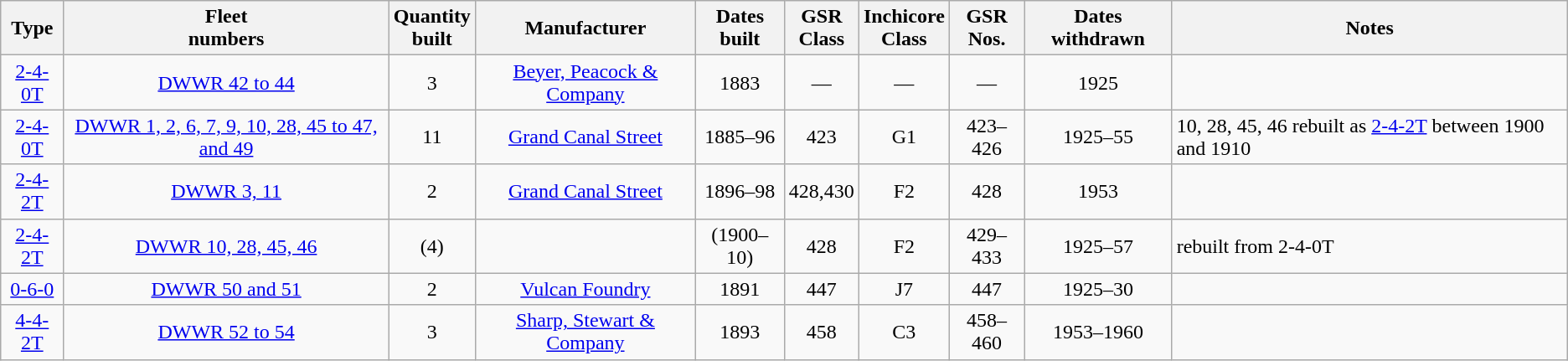<table class=wikitable style=text-align:center>
<tr>
<th>Type</th>
<th>Fleet<br>numbers</th>
<th>Quantity<br>built</th>
<th>Manufacturer</th>
<th>Dates<br>built</th>
<th>GSR<br>Class</th>
<th>Inchicore<br>Class</th>
<th>GSR<br>Nos.</th>
<th>Dates withdrawn</th>
<th>Notes</th>
</tr>
<tr>
<td><a href='#'>2-4-0T</a></td>
<td><a href='#'>DWWR 42 to 44</a></td>
<td>3</td>
<td><a href='#'>Beyer, Peacock & Company</a></td>
<td>1883</td>
<td>—</td>
<td>—</td>
<td>—</td>
<td>1925</td>
<td align=left></td>
</tr>
<tr>
<td><a href='#'>2-4-0T</a></td>
<td><a href='#'>DWWR 1, 2, 6, 7, 9, 10, 28, 45 to 47, and 49</a></td>
<td>11</td>
<td><a href='#'>Grand Canal Street</a></td>
<td>1885–96</td>
<td>423</td>
<td>G1</td>
<td>423–426</td>
<td>1925–55</td>
<td align=left>10, 28, 45, 46 rebuilt as <a href='#'>2-4-2T</a> between 1900 and 1910</td>
</tr>
<tr>
<td><a href='#'>2-4-2T</a></td>
<td><a href='#'>DWWR 3, 11</a></td>
<td>2</td>
<td><a href='#'>Grand Canal Street</a></td>
<td>1896–98</td>
<td>428,430</td>
<td>F2</td>
<td>428</td>
<td>1953</td>
<td align=left></td>
</tr>
<tr>
<td><a href='#'>2-4-2T</a></td>
<td><a href='#'>DWWR 10, 28, 45, 46</a></td>
<td>(4)</td>
<td></td>
<td>(1900–10)</td>
<td>428</td>
<td>F2</td>
<td>429–433</td>
<td>1925–57</td>
<td align=left>rebuilt from 2-4-0T</td>
</tr>
<tr>
<td><a href='#'>0-6-0</a></td>
<td><a href='#'>DWWR 50 and 51</a></td>
<td>2</td>
<td><a href='#'>Vulcan Foundry</a></td>
<td>1891</td>
<td>447</td>
<td>J7</td>
<td>447</td>
<td>1925–30</td>
<td align=left></td>
</tr>
<tr>
<td><a href='#'>4-4-2T</a></td>
<td><a href='#'>DWWR 52 to 54</a></td>
<td>3</td>
<td><a href='#'>Sharp, Stewart & Company</a></td>
<td>1893</td>
<td>458</td>
<td>C3</td>
<td>458–460</td>
<td>1953–1960</td>
<td align=left></td>
</tr>
</table>
